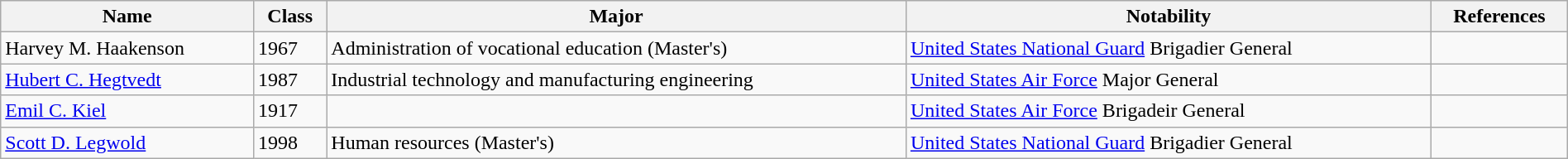<table class="wikitable sortable" style="width:100%;">
<tr>
<th>Name</th>
<th>Class</th>
<th>Major</th>
<th>Notability</th>
<th>References</th>
</tr>
<tr>
<td>Harvey M. Haakenson</td>
<td>1967</td>
<td>Administration of vocational education (Master's)</td>
<td><a href='#'>United States National Guard</a> Brigadier General</td>
<td></td>
</tr>
<tr>
<td><a href='#'>Hubert C. Hegtvedt</a></td>
<td>1987</td>
<td>Industrial technology and manufacturing engineering</td>
<td><a href='#'>United States Air Force</a> Major General</td>
<td></td>
</tr>
<tr>
<td><a href='#'>Emil C. Kiel</a></td>
<td>1917</td>
<td></td>
<td><a href='#'>United States Air Force</a> Brigadeir General</td>
<td></td>
</tr>
<tr>
<td><a href='#'>Scott D. Legwold</a></td>
<td>1998</td>
<td>Human resources (Master's)</td>
<td><a href='#'>United States National Guard</a> Brigadier General</td>
<td></td>
</tr>
</table>
